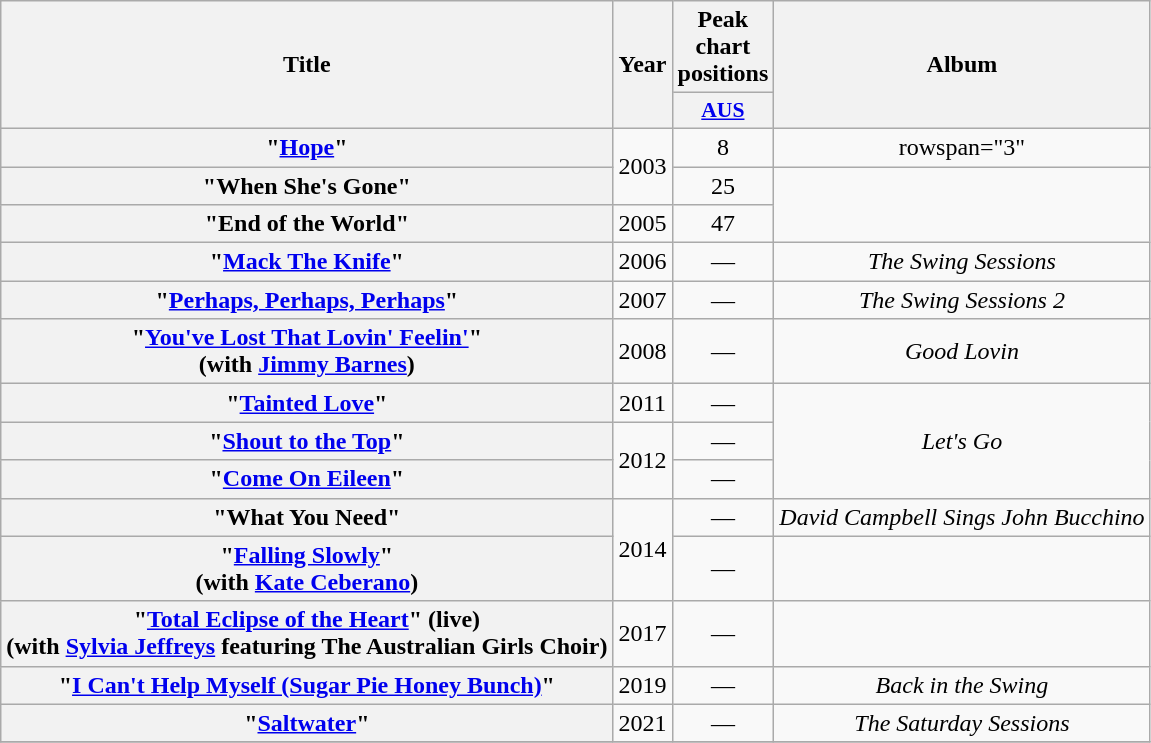<table class="wikitable plainrowheaders" style="text-align:center;">
<tr>
<th scope="col" rowspan="2">Title</th>
<th scope="col" rowspan="2">Year</th>
<th scope="col" colspan="1">Peak chart positions</th>
<th scope="col" rowspan="2">Album</th>
</tr>
<tr>
<th scope="col" style="width:3em;font-size:90%;"><a href='#'>AUS</a><br></th>
</tr>
<tr>
<th scope="row">"<a href='#'>Hope</a>"</th>
<td rowspan="2">2003</td>
<td>8</td>
<td>rowspan="3" </td>
</tr>
<tr>
<th scope="row">"When She's Gone"</th>
<td>25</td>
</tr>
<tr>
<th scope="row">"End of the World"</th>
<td>2005</td>
<td>47</td>
</tr>
<tr>
<th scope="row">"<a href='#'>Mack The Knife</a>"</th>
<td>2006</td>
<td>—</td>
<td><em>The Swing Sessions</em></td>
</tr>
<tr>
<th scope="row">"<a href='#'>Perhaps, Perhaps, Perhaps</a>"</th>
<td>2007</td>
<td>—</td>
<td><em>The Swing Sessions 2</em></td>
</tr>
<tr>
<th scope="row">"<a href='#'>You've Lost That Lovin' Feelin'</a>" <br> (with <a href='#'>Jimmy Barnes</a>)</th>
<td>2008</td>
<td>—</td>
<td><em>Good Lovin</em></td>
</tr>
<tr>
<th scope="row">"<a href='#'>Tainted Love</a>"</th>
<td>2011</td>
<td>—</td>
<td rowspan="3"><em>Let's Go</em></td>
</tr>
<tr>
<th scope="row">"<a href='#'>Shout to the Top</a>"</th>
<td rowspan="2">2012</td>
<td>—</td>
</tr>
<tr>
<th scope="row">"<a href='#'>Come On Eileen</a>"</th>
<td>—</td>
</tr>
<tr>
<th scope="row">"What You Need"</th>
<td rowspan="2">2014</td>
<td>—</td>
<td><em>David Campbell Sings John Bucchino</em></td>
</tr>
<tr>
<th scope="row">"<a href='#'>Falling Slowly</a>" <br> (with <a href='#'>Kate Ceberano</a>)</th>
<td>—</td>
<td></td>
</tr>
<tr>
<th scope="row">"<a href='#'>Total Eclipse of the Heart</a>" (live) <br> (with <a href='#'>Sylvia Jeffreys</a> featuring The Australian Girls Choir)</th>
<td>2017</td>
<td>—</td>
<td></td>
</tr>
<tr>
<th scope="row">"<a href='#'>I Can't Help Myself (Sugar Pie Honey Bunch)</a>"</th>
<td>2019</td>
<td>—</td>
<td><em>Back in the Swing</em></td>
</tr>
<tr>
<th scope="row">"<a href='#'>Saltwater</a>"</th>
<td>2021</td>
<td>—</td>
<td><em>The Saturday Sessions</em></td>
</tr>
<tr>
</tr>
</table>
